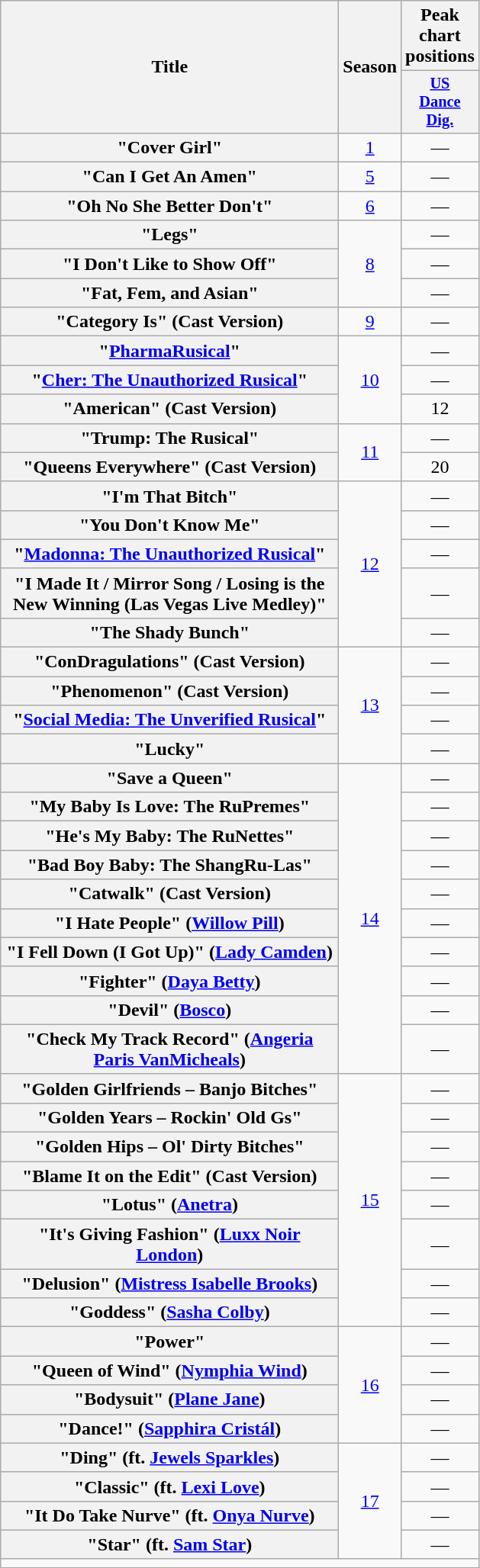<table class="wikitable plainrowheaders" style="text-align:center;">
<tr>
<th scope="col" rowspan="2" style="width:18em;">Title</th>
<th scope="col" rowspan="2" style="width:1em;">Season</th>
<th scope="col" colspan="1">Peak chart positions</th>
</tr>
<tr>
<th scope="col" style="width:3em;font-size:85%;"><a href='#'>US<br>Dance<br>Dig.</a><br></th>
</tr>
<tr>
<th scope="row">"Cover Girl"<br></th>
<td><a href='#'>1</a></td>
<td>—</td>
</tr>
<tr>
<th scope="row">"Can I Get An Amen"</th>
<td><a href='#'>5</a></td>
<td>—</td>
</tr>
<tr>
<th scope="row">"Oh No She Better Don't"<br></th>
<td><a href='#'>6</a></td>
<td>—</td>
</tr>
<tr>
<th scope="row">"Legs"</th>
<td rowspan="3"><a href='#'>8</a></td>
<td>—</td>
</tr>
<tr>
<th scope="row">"I Don't Like to Show Off"</th>
<td>—</td>
</tr>
<tr>
<th scope="row">"Fat, Fem, and Asian"</th>
<td>—</td>
</tr>
<tr>
<th scope="row">"Category Is" (Cast Version)</th>
<td><a href='#'>9</a></td>
<td>—</td>
</tr>
<tr>
<th scope="row">"<a href='#'>PharmaRusical</a>"</th>
<td rowspan="3"><a href='#'>10</a></td>
<td>—</td>
</tr>
<tr>
<th scope="row">"<a href='#'>Cher: The Unauthorized Rusical</a>"</th>
<td>—</td>
</tr>
<tr>
<th scope="row">"American" (Cast Version)</th>
<td>12</td>
</tr>
<tr>
<th scope="row">"Trump: The Rusical"<br></th>
<td rowspan="2"><a href='#'>11</a></td>
<td>—</td>
</tr>
<tr>
<th scope="row">"Queens Everywhere" (Cast Version)</th>
<td>20</td>
</tr>
<tr>
<th scope="row">"I'm That Bitch"</th>
<td rowspan="5"><a href='#'>12</a></td>
<td>—</td>
</tr>
<tr>
<th scope="row">"You Don't Know Me"</th>
<td>—</td>
</tr>
<tr>
<th scope="row">"<a href='#'>Madonna: The Unauthorized Rusical</a>"</th>
<td>—</td>
</tr>
<tr>
<th scope="row">"I Made It / Mirror Song / Losing is the New Winning (Las Vegas Live Medley)"</th>
<td>—</td>
</tr>
<tr>
<th scope="row">"The Shady Bunch"</th>
<td>—</td>
</tr>
<tr>
<th scope="row">"ConDragulations" (Cast Version)</th>
<td rowspan="4"><a href='#'>13</a></td>
<td>—</td>
</tr>
<tr>
<th scope="row">"Phenomenon" (Cast Version)</th>
<td>—</td>
</tr>
<tr>
<th scope="row">"<a href='#'>Social Media: The Unverified Rusical</a>"</th>
<td>—</td>
</tr>
<tr>
<th scope="row">"Lucky"</th>
<td>—</td>
</tr>
<tr>
<th scope="row">"Save a Queen"</th>
<td rowspan="10"><a href='#'>14</a></td>
<td>—</td>
</tr>
<tr>
<th scope="row">"My Baby Is Love: The RuPremes"</th>
<td>—</td>
</tr>
<tr>
<th scope="row">"He's My Baby: The RuNettes"</th>
<td>—</td>
</tr>
<tr>
<th scope="row">"Bad Boy Baby: The ShangRu-Las"</th>
<td>—</td>
</tr>
<tr>
<th scope="row">"Catwalk" (Cast Version)</th>
<td>—</td>
</tr>
<tr>
<th scope="row">"I Hate People" (<a href='#'>Willow Pill</a>)</th>
<td>—</td>
</tr>
<tr>
<th scope="row">"I Fell Down (I Got Up)" (<a href='#'>Lady Camden</a>)</th>
<td>—</td>
</tr>
<tr>
<th scope="row">"Fighter" (<a href='#'>Daya Betty</a>)</th>
<td>—</td>
</tr>
<tr>
<th scope="row">"Devil" (<a href='#'>Bosco</a>)</th>
<td>—</td>
</tr>
<tr>
<th scope="row">"Check My Track Record" (<a href='#'>Angeria Paris VanMicheals</a>)</th>
<td>—</td>
</tr>
<tr>
<th scope="row">"Golden Girlfriends – Banjo Bitches"</th>
<td rowspan="8"><a href='#'>15</a></td>
<td>—</td>
</tr>
<tr>
<th scope="row">"Golden Years – Rockin' Old Gs"</th>
<td>—</td>
</tr>
<tr>
<th scope="row">"Golden Hips – Ol' Dirty Bitches"</th>
<td>—</td>
</tr>
<tr>
<th scope="row">"Blame It on the Edit" (Cast Version)</th>
<td>—</td>
</tr>
<tr>
<th scope="row">"Lotus" (<a href='#'>Anetra</a>)</th>
<td>—</td>
</tr>
<tr>
<th scope="row">"It's Giving Fashion" (<a href='#'>Luxx Noir London</a>)</th>
<td>—</td>
</tr>
<tr>
<th scope="row">"Delusion" (<a href='#'>Mistress Isabelle Brooks</a>)</th>
<td>—</td>
</tr>
<tr>
<th scope="row">"Goddess" (<a href='#'>Sasha Colby</a>)</th>
<td>—</td>
</tr>
<tr>
<th scope="row">"Power"</th>
<td rowspan="4"><a href='#'>16</a></td>
<td>—</td>
</tr>
<tr>
<th scope="row">"Queen of Wind" (<a href='#'>Nymphia Wind</a>)</th>
<td>—</td>
</tr>
<tr>
<th scope="row">"Bodysuit" (<a href='#'>Plane Jane</a>)</th>
<td>—</td>
</tr>
<tr>
<th scope="row">"Dance!" (<a href='#'>Sapphira Cristál</a>)</th>
<td>—</td>
</tr>
<tr>
<th scope="row">"Ding" (ft. <a href='#'>Jewels Sparkles</a>)</th>
<td rowspan="4"><a href='#'>17</a></td>
<td>—</td>
</tr>
<tr>
<th scope="row">"Classic" (ft. <a href='#'>Lexi Love</a>)</th>
<td>—</td>
</tr>
<tr>
<th scope="row">"It Do Take Nurve" (ft. <a href='#'>Onya Nurve</a>)</th>
<td>—</td>
</tr>
<tr>
<th scope="row">"Star" (ft. <a href='#'>Sam Star</a>)</th>
<td>—</td>
</tr>
<tr>
<td colspan="3"></td>
</tr>
</table>
